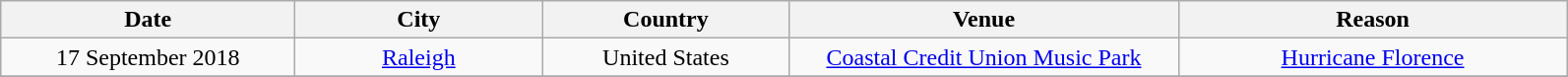<table class="wikitable" style="text-align:center;">
<tr>
<th scope="col" style="width:12em;">Date</th>
<th scope="col" style="width:10em;">City</th>
<th scope="col" style="width:10em;">Country</th>
<th scope="col" style="width:16em;">Venue</th>
<th scope="col" style="width:16em;">Reason</th>
</tr>
<tr>
<td>17 September 2018</td>
<td><a href='#'>Raleigh</a></td>
<td>United States</td>
<td><a href='#'>Coastal Credit Union Music Park</a></td>
<td><a href='#'>Hurricane Florence</a></td>
</tr>
<tr>
</tr>
</table>
